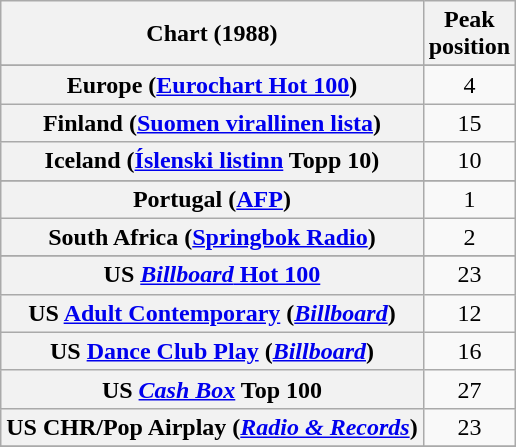<table class="wikitable sortable plainrowheaders" style="text-align:center">
<tr>
<th>Chart (1988)</th>
<th>Peak<br>position</th>
</tr>
<tr>
</tr>
<tr>
</tr>
<tr>
</tr>
<tr>
<th scope="row">Europe (<a href='#'>Eurochart Hot 100</a>)</th>
<td>4</td>
</tr>
<tr>
<th scope="row">Finland (<a href='#'>Suomen virallinen lista</a>)</th>
<td>15</td>
</tr>
<tr>
<th scope="row">Iceland (<a href='#'>Íslenski listinn</a> Topp 10)</th>
<td>10</td>
</tr>
<tr>
</tr>
<tr>
</tr>
<tr>
<th scope="row">Portugal (<a href='#'>AFP</a>)</th>
<td>1</td>
</tr>
<tr>
<th scope="row">South Africa (<a href='#'>Springbok Radio</a>)</th>
<td>2</td>
</tr>
<tr>
</tr>
<tr>
</tr>
<tr>
<th scope="row">US <a href='#'><em>Billboard</em> Hot 100</a></th>
<td>23</td>
</tr>
<tr>
<th scope="row">US <a href='#'>Adult Contemporary</a> (<em><a href='#'>Billboard</a></em>)</th>
<td>12</td>
</tr>
<tr>
<th scope="row">US <a href='#'>Dance Club Play</a> (<em><a href='#'>Billboard</a></em>)</th>
<td>16</td>
</tr>
<tr>
<th scope="row">US <em><a href='#'>Cash Box</a></em> Top 100</th>
<td>27</td>
</tr>
<tr>
<th scope="row">US CHR/Pop Airplay (<em><a href='#'>Radio & Records</a></em>)</th>
<td>23</td>
</tr>
<tr>
</tr>
</table>
